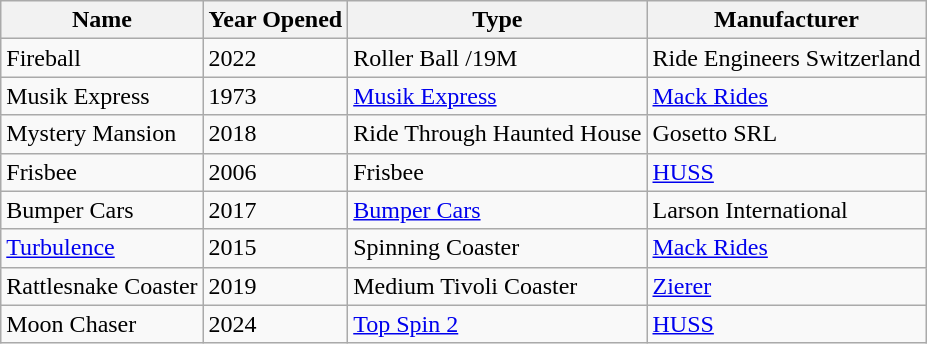<table class="wikitable sortable">
<tr>
<th>Name</th>
<th>Year Opened</th>
<th>Type</th>
<th>Manufacturer</th>
</tr>
<tr>
<td>Fireball</td>
<td>2022</td>
<td>Roller Ball /19M</td>
<td>Ride Engineers Switzerland</td>
</tr>
<tr>
<td>Musik Express</td>
<td>1973</td>
<td><a href='#'>Musik Express</a></td>
<td><a href='#'>Mack Rides</a></td>
</tr>
<tr>
<td>Mystery Mansion</td>
<td>2018</td>
<td>Ride Through Haunted House</td>
<td>Gosetto SRL</td>
</tr>
<tr>
<td>Frisbee</td>
<td>2006</td>
<td>Frisbee</td>
<td><a href='#'>HUSS</a></td>
</tr>
<tr>
<td>Bumper Cars</td>
<td>2017</td>
<td><a href='#'>Bumper Cars</a></td>
<td>Larson International</td>
</tr>
<tr>
<td><a href='#'>Turbulence</a></td>
<td>2015</td>
<td>Spinning Coaster</td>
<td><a href='#'>Mack Rides</a></td>
</tr>
<tr>
<td>Rattlesnake Coaster</td>
<td>2019</td>
<td>Medium Tivoli Coaster</td>
<td><a href='#'>Zierer</a></td>
</tr>
<tr>
<td>Moon Chaser</td>
<td>2024</td>
<td><a href='#'>Top Spin 2</a></td>
<td><a href='#'>HUSS</a></td>
</tr>
</table>
